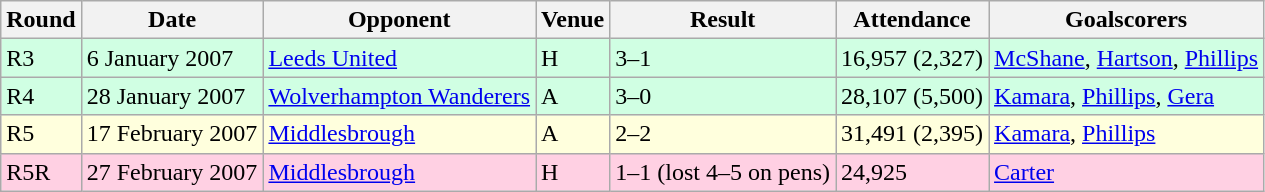<table class="wikitable">
<tr>
<th>Round</th>
<th>Date</th>
<th>Opponent</th>
<th>Venue</th>
<th>Result</th>
<th>Attendance</th>
<th>Goalscorers</th>
</tr>
<tr style="background-color: #d0ffe3;">
<td>R3</td>
<td>6 January 2007</td>
<td><a href='#'>Leeds United</a></td>
<td>H</td>
<td>3–1</td>
<td>16,957 (2,327)</td>
<td><a href='#'>McShane</a>, <a href='#'>Hartson</a>, <a href='#'>Phillips</a></td>
</tr>
<tr style="background-color: #d0ffe3;">
<td>R4</td>
<td>28 January 2007</td>
<td><a href='#'>Wolverhampton Wanderers</a></td>
<td>A</td>
<td>3–0</td>
<td>28,107 (5,500)</td>
<td><a href='#'>Kamara</a>, <a href='#'>Phillips</a>, <a href='#'>Gera</a></td>
</tr>
<tr style="background-color: #ffffdd;">
<td>R5</td>
<td>17 February 2007</td>
<td><a href='#'>Middlesbrough</a></td>
<td>A</td>
<td>2–2</td>
<td>31,491 (2,395)</td>
<td><a href='#'>Kamara</a>, <a href='#'>Phillips</a></td>
</tr>
<tr style="background-color: #ffd0e3;">
<td>R5R</td>
<td>27 February 2007</td>
<td><a href='#'>Middlesbrough</a></td>
<td>H</td>
<td>1–1 (lost 4–5 on pens)</td>
<td>24,925</td>
<td><a href='#'>Carter</a></td>
</tr>
</table>
